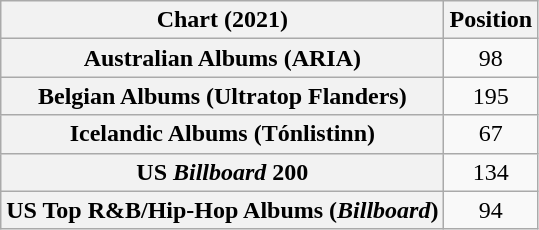<table class="wikitable sortable plainrowheaders" style="text-align:center">
<tr>
<th scope="col">Chart (2021)</th>
<th scope="col">Position</th>
</tr>
<tr>
<th scope="row">Australian Albums (ARIA)</th>
<td>98</td>
</tr>
<tr>
<th scope="row">Belgian Albums (Ultratop Flanders)</th>
<td>195</td>
</tr>
<tr>
<th scope="row">Icelandic Albums (Tónlistinn)</th>
<td>67</td>
</tr>
<tr>
<th scope="row">US <em>Billboard</em> 200</th>
<td>134</td>
</tr>
<tr>
<th scope="row">US Top R&B/Hip-Hop Albums (<em>Billboard</em>)</th>
<td>94</td>
</tr>
</table>
